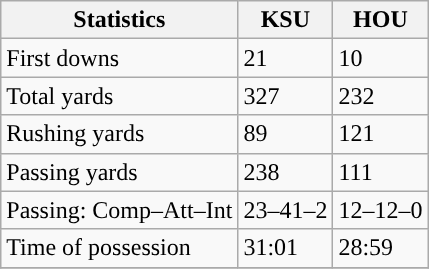<table class="wikitable" style="float: left;">
<tr>
<th>Statistics</th>
<th>KSU</th>
<th>HOU</th>
</tr>
<tr>
<td>First downs</td>
<td>21</td>
<td>10</td>
</tr>
<tr>
<td>Total yards</td>
<td>327</td>
<td>232</td>
</tr>
<tr>
<td>Rushing yards</td>
<td>89</td>
<td>121</td>
</tr>
<tr>
<td>Passing yards</td>
<td>238</td>
<td>111</td>
</tr>
<tr>
<td>Passing: Comp–Att–Int</td>
<td>23–41–2</td>
<td>12–12–0</td>
</tr>
<tr>
<td>Time of possession</td>
<td>31:01</td>
<td>28:59</td>
</tr>
<tr>
</tr>
</table>
